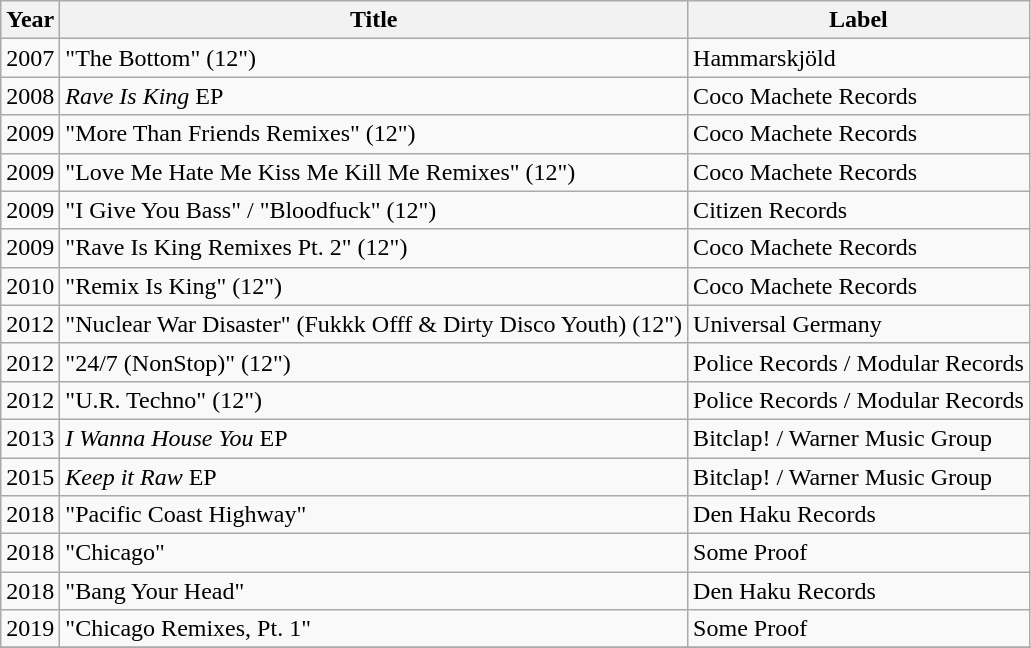<table class="wikitable">
<tr>
<th>Year</th>
<th>Title</th>
<th>Label</th>
</tr>
<tr>
<td>2007</td>
<td>"The Bottom" (12")</td>
<td>Hammarskjöld</td>
</tr>
<tr>
<td>2008</td>
<td><em>Rave Is King</em> EP</td>
<td>Coco Machete Records</td>
</tr>
<tr>
<td>2009</td>
<td>"More Than Friends Remixes" (12")</td>
<td>Coco Machete Records</td>
</tr>
<tr>
<td>2009</td>
<td>"Love Me Hate Me Kiss Me Kill Me Remixes" (12")</td>
<td>Coco Machete Records</td>
</tr>
<tr>
<td>2009</td>
<td>"I Give You Bass" / "Bloodfuck" (12")</td>
<td>Citizen Records</td>
</tr>
<tr>
<td>2009</td>
<td>"Rave Is King Remixes Pt. 2" (12")</td>
<td>Coco Machete Records</td>
</tr>
<tr>
<td>2010</td>
<td>"Remix Is King" (12")</td>
<td>Coco Machete Records</td>
</tr>
<tr>
<td>2012</td>
<td>"Nuclear War Disaster" (Fukkk Offf & Dirty Disco Youth) (12")</td>
<td>Universal Germany</td>
</tr>
<tr>
<td>2012</td>
<td>"24/7 (NonStop)" (12")</td>
<td>Police Records / Modular Records</td>
</tr>
<tr>
<td>2012</td>
<td>"U.R. Techno" (12")</td>
<td>Police Records / Modular Records</td>
</tr>
<tr>
<td>2013</td>
<td><em>I Wanna House You</em> EP</td>
<td>Bitclap! / Warner Music Group</td>
</tr>
<tr>
<td>2015</td>
<td><em>Keep it Raw</em> EP</td>
<td>Bitclap! / Warner Music Group</td>
</tr>
<tr>
<td>2018</td>
<td>"Pacific Coast Highway"</td>
<td>Den Haku Records</td>
</tr>
<tr>
<td>2018</td>
<td>"Chicago"</td>
<td>Some Proof</td>
</tr>
<tr>
<td>2018</td>
<td>"Bang Your Head"</td>
<td>Den Haku Records</td>
</tr>
<tr>
<td>2019</td>
<td>"Chicago Remixes, Pt. 1"</td>
<td>Some Proof</td>
</tr>
<tr>
</tr>
</table>
